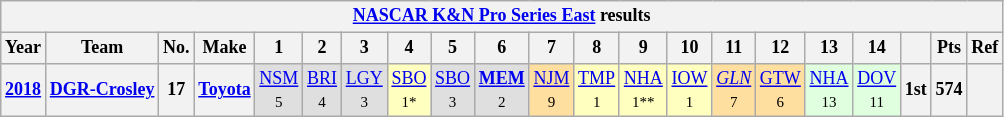<table class="wikitable" style="text-align:center; font-size:75%">
<tr>
<th colspan=21><a href='#'>NASCAR K&N Pro Series East</a> results</th>
</tr>
<tr>
<th>Year</th>
<th>Team</th>
<th>No.</th>
<th>Make</th>
<th>1</th>
<th>2</th>
<th>3</th>
<th>4</th>
<th>5</th>
<th>6</th>
<th>7</th>
<th>8</th>
<th>9</th>
<th>10</th>
<th>11</th>
<th>12</th>
<th>13</th>
<th>14</th>
<th></th>
<th>Pts</th>
<th>Ref</th>
</tr>
<tr>
<th><a href='#'>2018</a></th>
<th><a href='#'>DGR-Crosley</a></th>
<th>17</th>
<th><a href='#'>Toyota</a></th>
<td style="background:#DFDFDF;"><a href='#'>NSM</a><br><small>5</small></td>
<td style="background:#DFDFDF;"><a href='#'>BRI</a><br><small>4</small></td>
<td style="background:#DFDFDF;"><a href='#'>LGY</a><br><small>3</small></td>
<td style="background:#FFFFBF;"><a href='#'>SBO</a><br><small>1*</small></td>
<td style="background:#DFDFDF;"><a href='#'>SBO</a><br><small>3</small></td>
<td style="background:#DFDFDF;"><strong><a href='#'>MEM</a></strong><br><small>2</small></td>
<td style="background:#FFDF9F;"><a href='#'>NJM</a><br><small>9</small></td>
<td style="background:#FFFFBF;"><a href='#'>TMP</a><br><small>1</small></td>
<td style="background:#FFFFBF;"><a href='#'>NHA</a><br><small>1**</small></td>
<td style="background:#FFFFBF;"><a href='#'>IOW</a><br><small>1</small></td>
<td style="background:#FFDF9F;"><em><a href='#'>GLN</a></em><br><small>7</small></td>
<td style="background:#FFDF9F;"><a href='#'>GTW</a><br><small>6</small></td>
<td style="background:#DFFFDF;"><a href='#'>NHA</a><br><small>13</small></td>
<td style="background:#DFFFDF;"><a href='#'>DOV</a><br><small>11</small></td>
<th>1st</th>
<th>574</th>
<th></th>
</tr>
</table>
